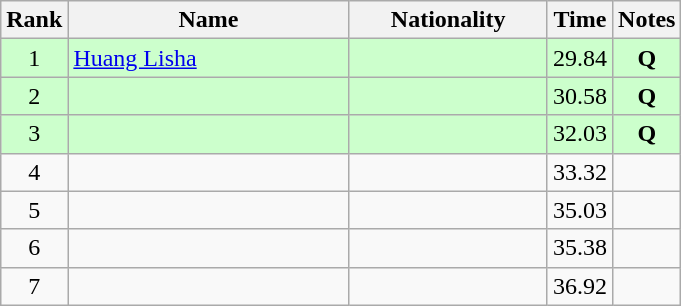<table class="wikitable sortable" style="text-align:center">
<tr>
<th>Rank</th>
<th style="width:180px">Name</th>
<th style="width:125px">Nationality</th>
<th>Time</th>
<th>Notes</th>
</tr>
<tr style="background:#cfc;">
<td>1</td>
<td style="text-align:left;"><a href='#'>Huang Lisha</a></td>
<td style="text-align:left;"></td>
<td>29.84</td>
<td><strong>Q</strong></td>
</tr>
<tr style="background:#cfc;">
<td>2</td>
<td style="text-align:left;"></td>
<td style="text-align:left;"></td>
<td>30.58</td>
<td><strong>Q</strong></td>
</tr>
<tr style="background:#cfc;">
<td>3</td>
<td style="text-align:left;"></td>
<td style="text-align:left;"></td>
<td>32.03</td>
<td><strong>Q</strong></td>
</tr>
<tr>
<td>4</td>
<td style="text-align:left;"></td>
<td style="text-align:left;"></td>
<td>33.32</td>
<td></td>
</tr>
<tr>
<td>5</td>
<td style="text-align:left;"></td>
<td style="text-align:left;"></td>
<td>35.03</td>
<td></td>
</tr>
<tr>
<td>6</td>
<td style="text-align:left;"></td>
<td style="text-align:left;"></td>
<td>35.38</td>
<td></td>
</tr>
<tr>
<td>7</td>
<td style="text-align:left;"></td>
<td style="text-align:left;"></td>
<td>36.92</td>
<td></td>
</tr>
</table>
